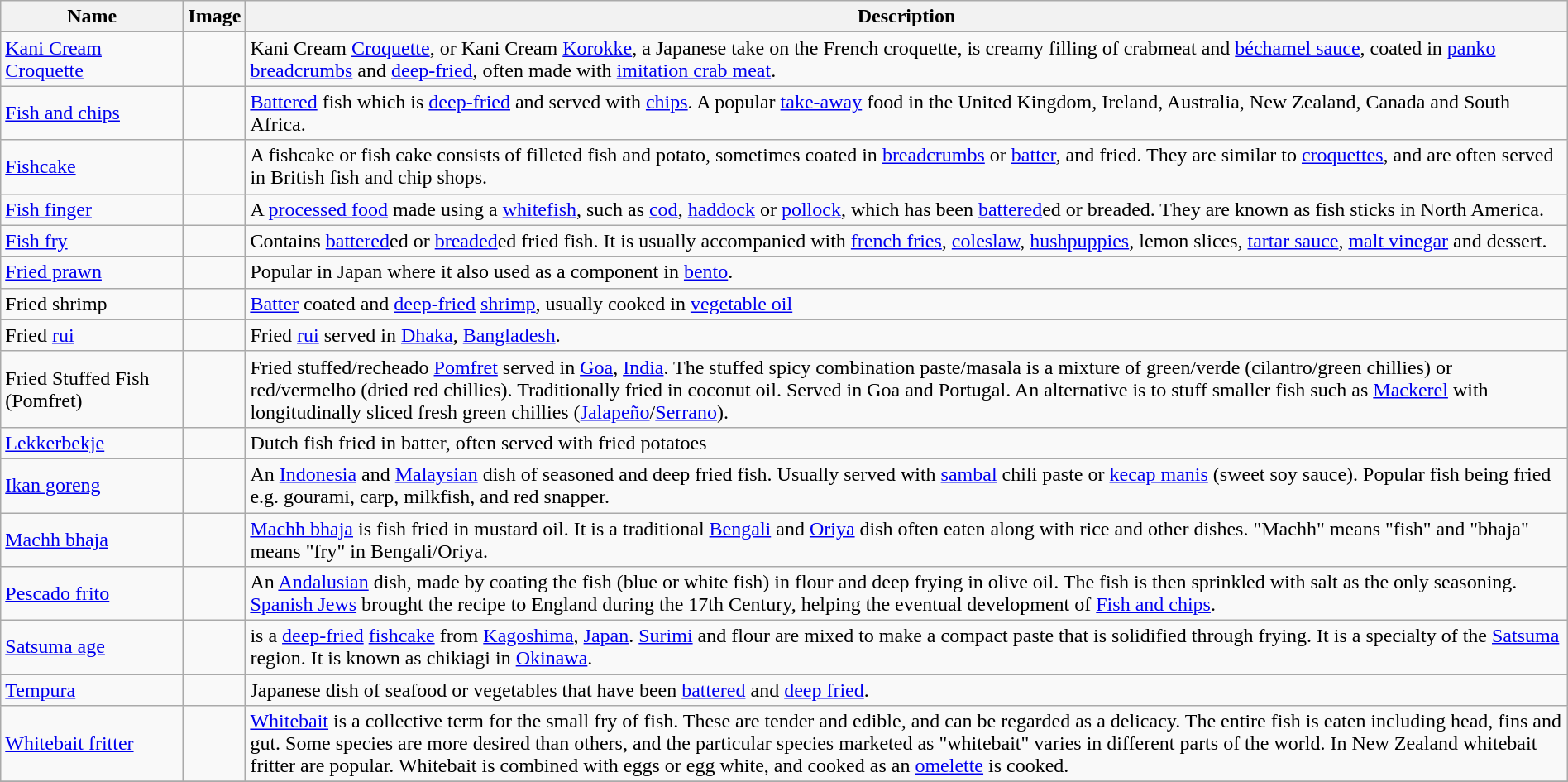<table class="wikitable sortable" style="width:100%;">
<tr>
<th style="width:140px;">Name</th>
<th>Image</th>
<th>Description</th>
</tr>
<tr>
<td><a href='#'>Kani Cream Croquette</a></td>
<td></td>
<td>Kani Cream <a href='#'>Croquette</a>, or Kani Cream <a href='#'>Korokke</a>, a Japanese take on the French croquette, is creamy filling of crabmeat and <a href='#'>béchamel sauce</a>, coated in <a href='#'>panko breadcrumbs</a> and <a href='#'>deep-fried</a>, often made with <a href='#'>imitation crab meat</a>.</td>
</tr>
<tr>
<td><a href='#'>Fish and chips</a></td>
<td></td>
<td><a href='#'>Battered</a> fish which is <a href='#'>deep-fried</a> and served with <a href='#'>chips</a>. A popular <a href='#'>take-away</a> food in the United Kingdom, Ireland, Australia, New Zealand, Canada and South Africa.</td>
</tr>
<tr>
<td><a href='#'>Fishcake</a></td>
<td></td>
<td>A fishcake or fish cake consists of filleted fish and potato, sometimes coated in <a href='#'>breadcrumbs</a> or <a href='#'>batter</a>, and fried. They are similar to <a href='#'>croquettes</a>, and are often served in British fish and chip shops.</td>
</tr>
<tr>
<td><a href='#'>Fish finger</a></td>
<td></td>
<td>A <a href='#'>processed food</a> made using a <a href='#'>whitefish</a>, such as <a href='#'>cod</a>, <a href='#'>haddock</a> or <a href='#'>pollock</a>, which has been <a href='#'>battered</a>ed or breaded. They are known as fish sticks in North America.</td>
</tr>
<tr>
<td><a href='#'>Fish fry</a></td>
<td></td>
<td>Contains <a href='#'>battered</a>ed or <a href='#'>breaded</a>ed fried fish. It is usually accompanied with <a href='#'>french fries</a>, <a href='#'>coleslaw</a>, <a href='#'>hushpuppies</a>, lemon slices, <a href='#'>tartar sauce</a>, <a href='#'>malt vinegar</a> and dessert.</td>
</tr>
<tr>
<td><a href='#'>Fried prawn</a></td>
<td></td>
<td>Popular in Japan where it also used as a component in <a href='#'>bento</a>.</td>
</tr>
<tr>
<td>Fried shrimp</td>
<td></td>
<td><a href='#'>Batter</a> coated and <a href='#'>deep-fried</a> <a href='#'>shrimp</a>, usually cooked in <a href='#'>vegetable oil</a></td>
</tr>
<tr>
<td>Fried <a href='#'>rui</a></td>
<td></td>
<td>Fried <a href='#'>rui</a> served in <a href='#'>Dhaka</a>, <a href='#'>Bangladesh</a>.</td>
</tr>
<tr>
<td>Fried Stuffed Fish (Pomfret)</td>
<td></td>
<td>Fried stuffed/recheado <a href='#'>Pomfret</a> served in <a href='#'>Goa</a>, <a href='#'>India</a>.  The stuffed spicy combination paste/masala is a mixture of green/verde (cilantro/green chillies) or red/vermelho (dried red chillies).  Traditionally fried in coconut oil.  Served in Goa and Portugal. An alternative is to stuff smaller fish such as <a href='#'>Mackerel</a> with longitudinally sliced fresh green chillies (<a href='#'>Jalapeño</a>/<a href='#'>Serrano</a>).</td>
</tr>
<tr>
<td><a href='#'>Lekkerbekje</a></td>
<td></td>
<td>Dutch fish fried in batter, often served with fried potatoes</td>
</tr>
<tr>
<td><a href='#'>Ikan goreng</a></td>
<td></td>
<td>An <a href='#'>Indonesia</a> and <a href='#'>Malaysian</a> dish of seasoned and deep fried fish. Usually served with <a href='#'>sambal</a> chili paste or <a href='#'>kecap manis</a> (sweet soy sauce). Popular fish being fried e.g. gourami, carp, milkfish, and red snapper.</td>
</tr>
<tr>
<td><a href='#'>Machh bhaja</a></td>
<td></td>
<td><a href='#'>Machh bhaja</a> is fish fried in mustard oil. It is a traditional  <a href='#'>Bengali</a> and <a href='#'>Oriya</a> dish often eaten along with rice and other dishes. "Machh" means "fish" and "bhaja" means "fry" in Bengali/Oriya.</td>
</tr>
<tr>
<td><a href='#'>Pescado frito</a></td>
<td></td>
<td>An <a href='#'>Andalusian</a> dish, made by coating the fish (blue or white fish) in flour and deep frying in olive oil. The fish is then sprinkled with salt as the only seasoning. <a href='#'>Spanish Jews</a> brought the recipe to England during the 17th Century, helping the eventual development of <a href='#'>Fish and chips</a>.</td>
</tr>
<tr>
<td><a href='#'>Satsuma age</a></td>
<td></td>
<td> is a <a href='#'>deep-fried</a> <a href='#'>fishcake</a> from <a href='#'>Kagoshima</a>, <a href='#'>Japan</a>. <a href='#'>Surimi</a> and flour are mixed to make a compact paste that is solidified through frying. It is a specialty of the <a href='#'>Satsuma</a> region. It is known as chikiagi in <a href='#'>Okinawa</a>.</td>
</tr>
<tr>
<td><a href='#'>Tempura</a></td>
<td></td>
<td>Japanese dish of seafood or vegetables that have been <a href='#'>battered</a> and <a href='#'>deep fried</a>.</td>
</tr>
<tr>
<td><a href='#'>Whitebait fritter</a></td>
<td></td>
<td><a href='#'>Whitebait</a> is a collective term for the small fry of fish. These are tender and edible, and can be regarded as a delicacy. The entire fish is eaten including head, fins and gut. Some species are more desired than others, and the particular species marketed as "whitebait" varies in different parts of the world. In New Zealand whitebait fritter are popular. Whitebait is combined with eggs or egg white, and cooked as an <a href='#'>omelette</a> is cooked.</td>
</tr>
<tr>
</tr>
</table>
